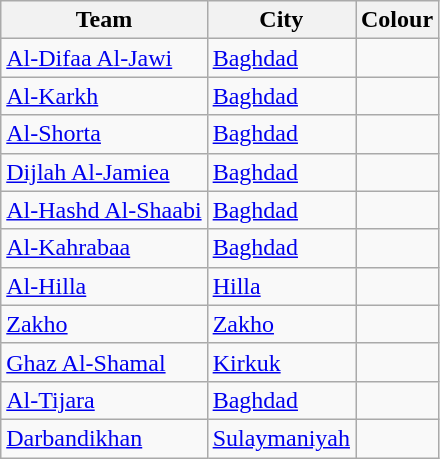<table class="wikitable sortable">
<tr>
<th>Team</th>
<th>City</th>
<th>Colour</th>
</tr>
<tr>
<td><a href='#'>Al-Difaa Al-Jawi</a></td>
<td><a href='#'>Baghdad</a></td>
<td> </td>
</tr>
<tr>
<td><a href='#'>Al-Karkh</a></td>
<td><a href='#'>Baghdad</a></td>
<td> </td>
</tr>
<tr>
<td><a href='#'>Al-Shorta</a></td>
<td><a href='#'>Baghdad</a></td>
<td> </td>
</tr>
<tr>
<td><a href='#'>Dijlah Al-Jamiea</a></td>
<td><a href='#'>Baghdad</a></td>
<td> </td>
</tr>
<tr>
<td><a href='#'>Al-Hashd Al-Shaabi</a></td>
<td><a href='#'>Baghdad</a></td>
<td> </td>
</tr>
<tr>
<td><a href='#'>Al-Kahrabaa</a></td>
<td><a href='#'>Baghdad</a></td>
<td> </td>
</tr>
<tr>
<td><a href='#'>Al-Hilla</a></td>
<td><a href='#'>Hilla</a></td>
<td> </td>
</tr>
<tr>
<td><a href='#'>Zakho</a></td>
<td><a href='#'>Zakho</a></td>
<td> </td>
</tr>
<tr>
<td><a href='#'>Ghaz Al-Shamal</a></td>
<td><a href='#'>Kirkuk</a></td>
<td> </td>
</tr>
<tr>
<td><a href='#'>Al-Tijara</a></td>
<td><a href='#'>Baghdad</a></td>
<td> </td>
</tr>
<tr>
<td><a href='#'>Darbandikhan</a></td>
<td><a href='#'>Sulaymaniyah</a></td>
<td> </td>
</tr>
</table>
